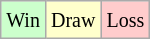<table class="wikitable">
<tr>
<td style="background: #CCFFCC;"><small>Win</small></td>
<td style="background: #FFFFCC;"><small>Draw</small></td>
<td style="background: #FFCCCC;"><small>Loss</small></td>
</tr>
</table>
